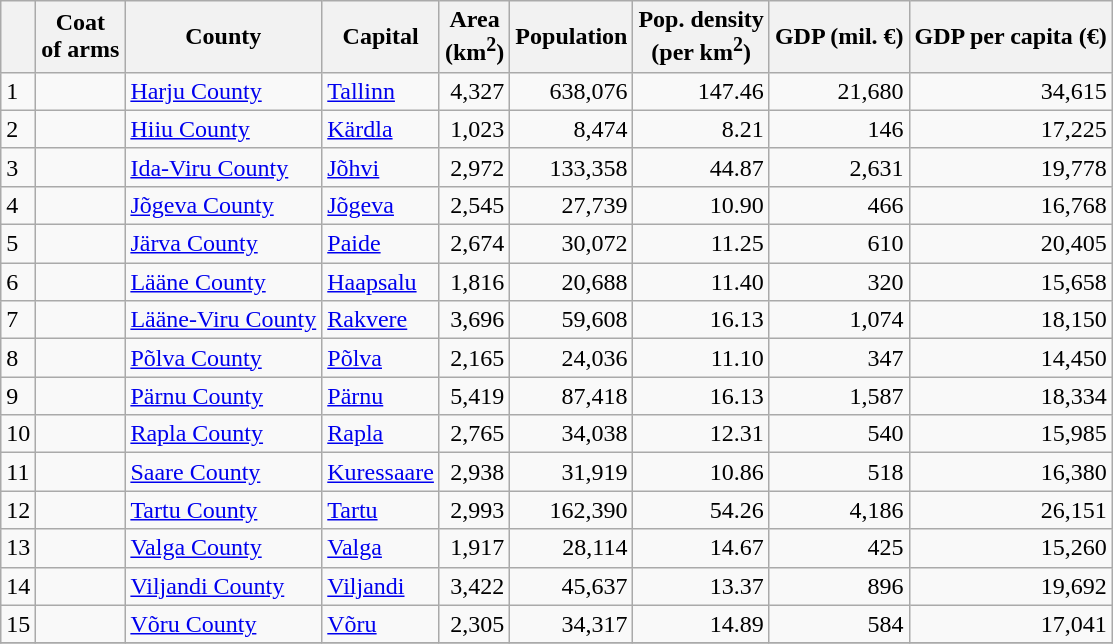<table class="sortable wikitable" style="text-align:left">
<tr>
<th></th>
<th>Coat<br>of arms</th>
<th>County</th>
<th>Capital</th>
<th>Area<br>(km<sup>2</sup>)</th>
<th>Population</th>
<th>Pop. density<br>(per km<sup>2</sup>)</th>
<th>GDP (mil. €)</th>
<th>GDP per capita (€)</th>
</tr>
<tr>
<td>1</td>
<td style="text-align:center;"></td>
<td><a href='#'>Harju County</a></td>
<td><a href='#'>Tallinn</a></td>
<td style="text-align:right">4,327</td>
<td style="text-align:right">638,076</td>
<td style="text-align:right">147.46</td>
<td style="text-align:right">21,680</td>
<td style="text-align:right">34,615</td>
</tr>
<tr>
<td>2</td>
<td style="text-align:center;"></td>
<td><a href='#'>Hiiu County</a></td>
<td><a href='#'>Kärdla</a></td>
<td style="text-align:right">1,023</td>
<td style="text-align:right">8,474</td>
<td style="text-align:right">8.21</td>
<td style="text-align:right">146</td>
<td style="text-align:right">17,225</td>
</tr>
<tr>
<td>3</td>
<td style="text-align:center;"></td>
<td><a href='#'>Ida-Viru County</a></td>
<td><a href='#'>Jõhvi</a></td>
<td style="text-align:right">2,972</td>
<td style="text-align:right">133,358</td>
<td style="text-align:right">44.87</td>
<td style="text-align:right">2,631</td>
<td style="text-align:right">19,778</td>
</tr>
<tr>
<td>4</td>
<td style="text-align:center;"></td>
<td><a href='#'>Jõgeva County</a></td>
<td><a href='#'>Jõgeva</a></td>
<td style="text-align:right">2,545</td>
<td style="text-align:right">27,739</td>
<td style="text-align:right">10.90</td>
<td style="text-align:right">466</td>
<td style="text-align:right">16,768</td>
</tr>
<tr>
<td>5</td>
<td style="text-align:center;"></td>
<td><a href='#'>Järva County</a></td>
<td><a href='#'>Paide</a></td>
<td style="text-align:right">2,674</td>
<td style="text-align:right">30,072</td>
<td style="text-align:right">11.25</td>
<td style="text-align:right">610</td>
<td style="text-align:right">20,405</td>
</tr>
<tr>
<td>6</td>
<td style="text-align:center;"></td>
<td><a href='#'>Lääne County</a></td>
<td><a href='#'>Haapsalu</a></td>
<td style="text-align:right">1,816</td>
<td style="text-align:right">20,688</td>
<td style="text-align:right">11.40</td>
<td style="text-align:right">320</td>
<td style="text-align:right">15,658</td>
</tr>
<tr>
<td>7</td>
<td style="text-align:center;"></td>
<td><a href='#'>Lääne-Viru County</a></td>
<td><a href='#'>Rakvere</a></td>
<td style="text-align:right">3,696</td>
<td style="text-align:right">59,608</td>
<td style="text-align:right">16.13</td>
<td style="text-align:right">1,074</td>
<td style="text-align:right">18,150</td>
</tr>
<tr>
<td>8</td>
<td style="text-align:center;"></td>
<td><a href='#'>Põlva County</a></td>
<td><a href='#'>Põlva</a></td>
<td style="text-align:right">2,165</td>
<td style="text-align:right">24,036</td>
<td style="text-align:right">11.10</td>
<td style="text-align:right">347</td>
<td style="text-align:right">14,450</td>
</tr>
<tr>
<td>9</td>
<td style="text-align:center;"></td>
<td><a href='#'>Pärnu County</a></td>
<td><a href='#'>Pärnu</a></td>
<td style="text-align:right">5,419</td>
<td style="text-align:right">87,418</td>
<td style="text-align:right">16.13</td>
<td style="text-align:right">1,587</td>
<td style="text-align:right">18,334</td>
</tr>
<tr>
<td>10</td>
<td style="text-align:center;"></td>
<td><a href='#'>Rapla County</a></td>
<td><a href='#'>Rapla</a></td>
<td style="text-align:right">2,765</td>
<td style="text-align:right">34,038</td>
<td style="text-align:right">12.31</td>
<td style="text-align:right">540</td>
<td style="text-align:right">15,985</td>
</tr>
<tr>
<td>11</td>
<td style="text-align:center;"></td>
<td><a href='#'>Saare County</a></td>
<td><a href='#'>Kuressaare</a></td>
<td style="text-align:right">2,938</td>
<td style="text-align:right">31,919</td>
<td style="text-align:right">10.86</td>
<td style="text-align:right">518</td>
<td style="text-align:right">16,380</td>
</tr>
<tr>
<td>12</td>
<td style="text-align:center;"></td>
<td><a href='#'>Tartu County</a></td>
<td><a href='#'>Tartu</a></td>
<td style="text-align:right">2,993</td>
<td style="text-align:right">162,390</td>
<td style="text-align:right">54.26</td>
<td style="text-align:right">4,186</td>
<td style="text-align:right">26,151</td>
</tr>
<tr>
<td>13</td>
<td style="text-align:center;"></td>
<td><a href='#'>Valga County</a></td>
<td><a href='#'>Valga</a></td>
<td style="text-align:right">1,917</td>
<td style="text-align:right">28,114</td>
<td style="text-align:right">14.67</td>
<td style="text-align:right">425</td>
<td style="text-align:right">15,260</td>
</tr>
<tr>
<td>14</td>
<td style="text-align:center;"></td>
<td><a href='#'>Viljandi County</a></td>
<td><a href='#'>Viljandi</a></td>
<td style="text-align:right">3,422</td>
<td style="text-align:right">45,637</td>
<td style="text-align:right">13.37</td>
<td style="text-align:right">896</td>
<td style="text-align:right">19,692</td>
</tr>
<tr>
<td>15</td>
<td style="text-align:center;"></td>
<td><a href='#'>Võru County</a></td>
<td><a href='#'>Võru</a></td>
<td style="text-align:right">2,305</td>
<td style="text-align:right">34,317</td>
<td style="text-align:right">14.89</td>
<td style="text-align:right">584</td>
<td style="text-align:right">17,041</td>
</tr>
<tr>
</tr>
</table>
